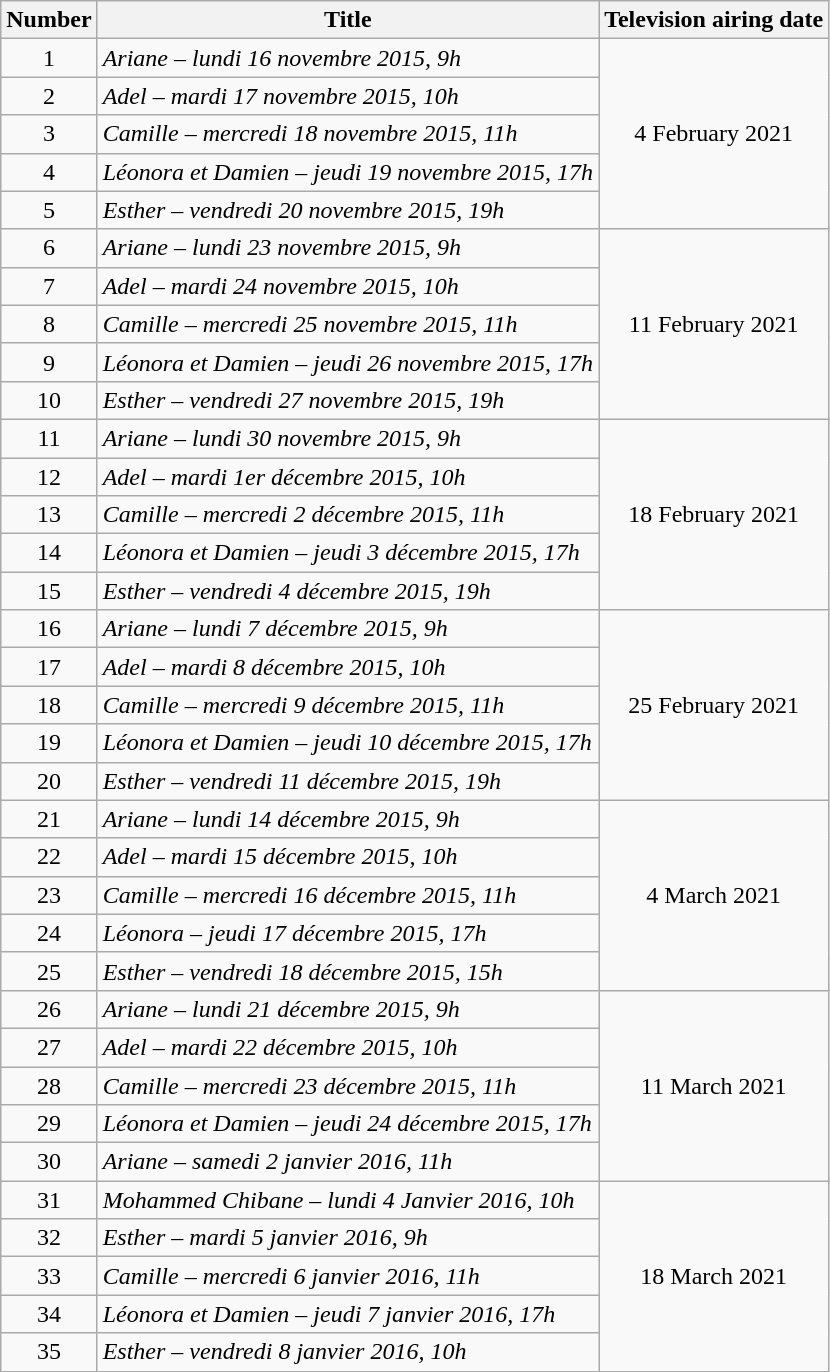<table class="wikitable">
<tr>
<th>Number</th>
<th>Title</th>
<th>Television airing date</th>
</tr>
<tr>
<td style="text-align: center;">1</td>
<td><em>Ariane – lundi 16 novembre 2015, 9h</em></td>
<td rowspan="5" style="text-align: center;">4 February 2021</td>
</tr>
<tr>
<td style="text-align: center;">2</td>
<td><em>Adel – mardi 17 novembre 2015, 10h</em></td>
</tr>
<tr>
<td style="text-align: center;">3</td>
<td><em>Camille – mercredi 18 novembre 2015, 11h</em></td>
</tr>
<tr>
<td style="text-align: center;">4</td>
<td><em>Léonora et Damien – jeudi 19 novembre 2015, 17h</em></td>
</tr>
<tr>
<td style="text-align: center;">5</td>
<td><em>Esther – vendredi 20 novembre 2015, 19h</em></td>
</tr>
<tr>
<td style="text-align: center;">6</td>
<td><em>Ariane – lundi 23 novembre 2015, 9h</em></td>
<td rowspan="5" style="text-align: center;">11 February 2021</td>
</tr>
<tr>
<td style="text-align: center;">7</td>
<td><em>Adel – mardi 24 novembre 2015, 10h</em></td>
</tr>
<tr>
<td style="text-align: center;">8</td>
<td><em>Camille – mercredi 25 novembre 2015, 11h</em></td>
</tr>
<tr>
<td style="text-align: center;">9</td>
<td><em>Léonora et Damien – jeudi 26 novembre 2015, 17h</em></td>
</tr>
<tr>
<td style="text-align: center;">10</td>
<td><em>Esther – vendredi 27 novembre 2015, 19h</em></td>
</tr>
<tr>
<td style="text-align: center;">11</td>
<td><em>Ariane – lundi 30 novembre 2015, 9h</em></td>
<td rowspan="5" style="text-align: center;">18 February 2021</td>
</tr>
<tr>
<td style="text-align: center;">12</td>
<td><em>Adel – mardi 1er décembre 2015, 10h</em></td>
</tr>
<tr>
<td style="text-align: center;">13</td>
<td><em>Camille – mercredi 2 décembre 2015, 11h</em></td>
</tr>
<tr>
<td style="text-align: center;">14</td>
<td><em>Léonora et Damien – jeudi 3 décembre 2015, 17h</em></td>
</tr>
<tr>
<td style="text-align: center;">15</td>
<td><em>Esther – vendredi 4 décembre 2015, 19h</em></td>
</tr>
<tr>
<td style="text-align: center;">16</td>
<td><em>Ariane – lundi 7 décembre 2015, 9h</em></td>
<td rowspan="5" style="text-align: center;">25 February 2021</td>
</tr>
<tr>
<td style="text-align: center;">17</td>
<td><em>Adel – mardi 8 décembre 2015, 10h</em></td>
</tr>
<tr>
<td style="text-align: center;">18</td>
<td><em>Camille – mercredi 9 décembre 2015, 11h</em></td>
</tr>
<tr>
<td style="text-align: center;">19</td>
<td><em>Léonora et Damien – jeudi 10 décembre 2015, 17h</em></td>
</tr>
<tr>
<td style="text-align: center;">20</td>
<td><em>Esther – vendredi 11 décembre 2015, 19h</em></td>
</tr>
<tr>
<td style="text-align: center;">21</td>
<td><em>Ariane – lundi 14 décembre 2015, 9h</em></td>
<td rowspan="5" style="text-align: center;">4 March 2021</td>
</tr>
<tr>
<td style="text-align: center;">22</td>
<td><em>Adel – mardi 15 décembre 2015, 10h</em></td>
</tr>
<tr>
<td style="text-align: center;">23</td>
<td><em>Camille – mercredi 16 décembre 2015, 11h</em></td>
</tr>
<tr>
<td style="text-align: center;">24</td>
<td><em>Léonora – jeudi 17 décembre 2015, 17h</em></td>
</tr>
<tr>
<td style="text-align: center;">25</td>
<td><em>Esther – vendredi 18 décembre 2015, 15h</em></td>
</tr>
<tr>
<td style="text-align: center;">26</td>
<td><em>Ariane – lundi 21 décembre 2015, 9h</em></td>
<td rowspan="5" style="text-align: center;">11 March 2021</td>
</tr>
<tr>
<td style="text-align: center;">27</td>
<td><em>Adel – mardi 22 décembre 2015, 10h</em></td>
</tr>
<tr>
<td style="text-align: center;">28</td>
<td><em>Camille – mercredi 23 décembre 2015, 11h</em></td>
</tr>
<tr>
<td style="text-align: center;">29</td>
<td><em>Léonora et Damien – jeudi 24 décembre 2015, 17h</em></td>
</tr>
<tr>
<td style="text-align: center;">30</td>
<td><em>Ariane – samedi 2 janvier 2016, 11h</em></td>
</tr>
<tr>
<td style="text-align: center;">31</td>
<td><em>Mohammed Chibane – lundi 4 Janvier 2016, 10h</em></td>
<td rowspan="5" style="text-align: center;">18 March 2021</td>
</tr>
<tr>
<td style="text-align: center;">32</td>
<td><em>Esther – mardi 5 janvier 2016, 9h</em></td>
</tr>
<tr>
<td style="text-align: center;">33</td>
<td><em>Camille – mercredi 6 janvier 2016, 11h</em></td>
</tr>
<tr>
<td style="text-align: center;">34</td>
<td><em>Léonora et Damien – jeudi 7 janvier 2016, 17h</em></td>
</tr>
<tr>
<td style="text-align: center;">35</td>
<td><em>Esther – vendredi 8 janvier 2016, 10h</em></td>
</tr>
</table>
